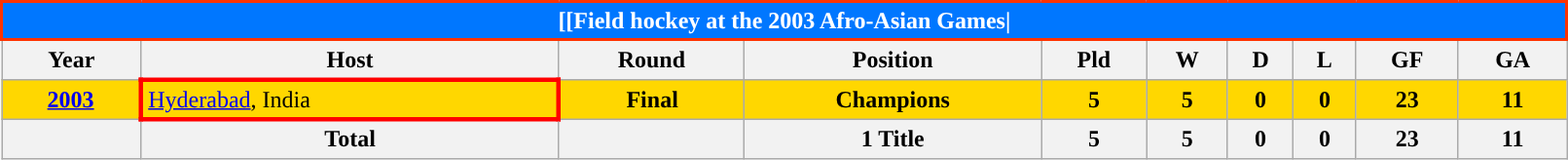<table class="wikitable" style="text-align: center; width:85%">
<tr>
<th colspan=10 style="background: #0077FF;border: 2px solid #ff3300;color: #FFFFFF;">[[Field hockey at the 2003 Afro-Asian Games|</th>
</tr>
<tr>
<th>Year</th>
<th>Host</th>
<th>Round</th>
<th>Position</th>
<th>Pld</th>
<th>W</th>
<th>D</th>
<th>L</th>
<th>GF</th>
<th>GA</th>
</tr>
<tr bgcolor=Gold>
<td><strong><a href='#'>2003</a></strong></td>
<td style="border: 3px solid red"align=left> <a href='#'>Hyderabad</a>, India</td>
<td><strong>Final</strong></td>
<td><strong>Champions</strong></td>
<td><strong>5</strong></td>
<td><strong>5</strong></td>
<td><strong>0</strong></td>
<td><strong>0</strong></td>
<td><strong>23</strong></td>
<td><strong>11</strong></td>
</tr>
<tr>
<th></th>
<th>Total</th>
<th></th>
<th>1 Title</th>
<th>5</th>
<th>5</th>
<th>0</th>
<th>0</th>
<th>23</th>
<th>11</th>
</tr>
</table>
